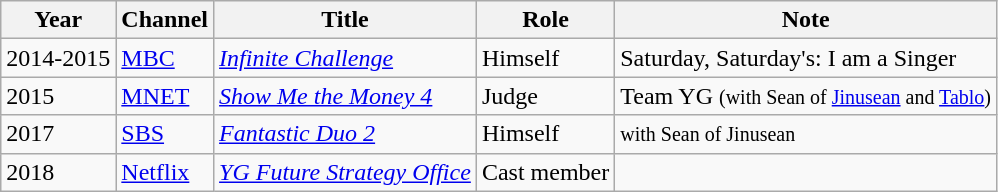<table class="wikitable">
<tr>
<th>Year</th>
<th>Channel</th>
<th>Title</th>
<th>Role</th>
<th>Note</th>
</tr>
<tr>
<td>2014-2015</td>
<td><a href='#'>MBC</a></td>
<td><em><a href='#'>Infinite Challenge</a></em></td>
<td>Himself</td>
<td>Saturday, Saturday's: I am a Singer</td>
</tr>
<tr>
<td>2015</td>
<td><a href='#'>MNET</a></td>
<td><em><a href='#'>Show Me the Money 4</a></em></td>
<td>Judge</td>
<td>Team YG <small>(with Sean of <a href='#'>Jinusean</a> and <a href='#'>Tablo</a>)</small></td>
</tr>
<tr>
<td>2017</td>
<td><a href='#'>SBS</a></td>
<td><em><a href='#'>Fantastic Duo 2</a></em></td>
<td>Himself</td>
<td><small>with Sean of Jinusean</small></td>
</tr>
<tr>
<td>2018</td>
<td><a href='#'>Netflix</a></td>
<td><em><a href='#'>YG Future Strategy Office</a></em></td>
<td>Cast member</td>
<td></td>
</tr>
</table>
